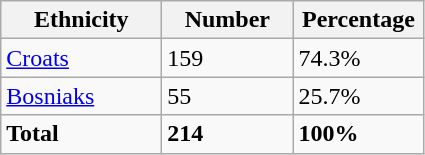<table class="wikitable">
<tr>
<th width="100px">Ethnicity</th>
<th width="80px">Number</th>
<th width="80px">Percentage</th>
</tr>
<tr>
<td><a href='#'>Croats</a></td>
<td>159</td>
<td>74.3%</td>
</tr>
<tr>
<td><a href='#'>Bosniaks</a></td>
<td>55</td>
<td>25.7%</td>
</tr>
<tr>
<td><strong>Total</strong></td>
<td><strong>214</strong></td>
<td><strong>100%</strong></td>
</tr>
</table>
